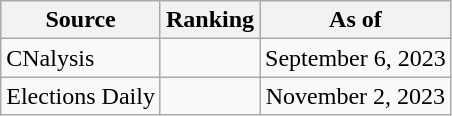<table class="wikitable" style="text-align:center">
<tr>
<th>Source</th>
<th>Ranking</th>
<th>As of</th>
</tr>
<tr>
<td align=left>CNalysis</td>
<td></td>
<td>September 6, 2023</td>
</tr>
<tr>
<td align=left>Elections Daily</td>
<td></td>
<td>November 2, 2023</td>
</tr>
</table>
